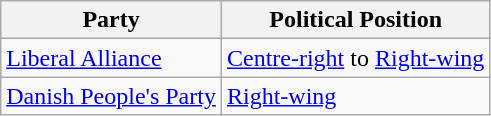<table class="wikitable mw-collapsible mw-collapsed">
<tr>
<th>Party</th>
<th>Political Position</th>
</tr>
<tr>
<td><a href='#'>Liberal Alliance</a></td>
<td><a href='#'>Centre-right</a> to <a href='#'>Right-wing</a></td>
</tr>
<tr>
<td><a href='#'>Danish People's Party</a></td>
<td><a href='#'>Right-wing</a></td>
</tr>
</table>
